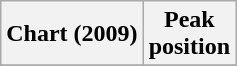<table class="wikitable plainrowheaders" style="text-align:center">
<tr>
<th scope="col">Chart (2009)</th>
<th scope="col">Peak<br>position</th>
</tr>
<tr>
</tr>
</table>
